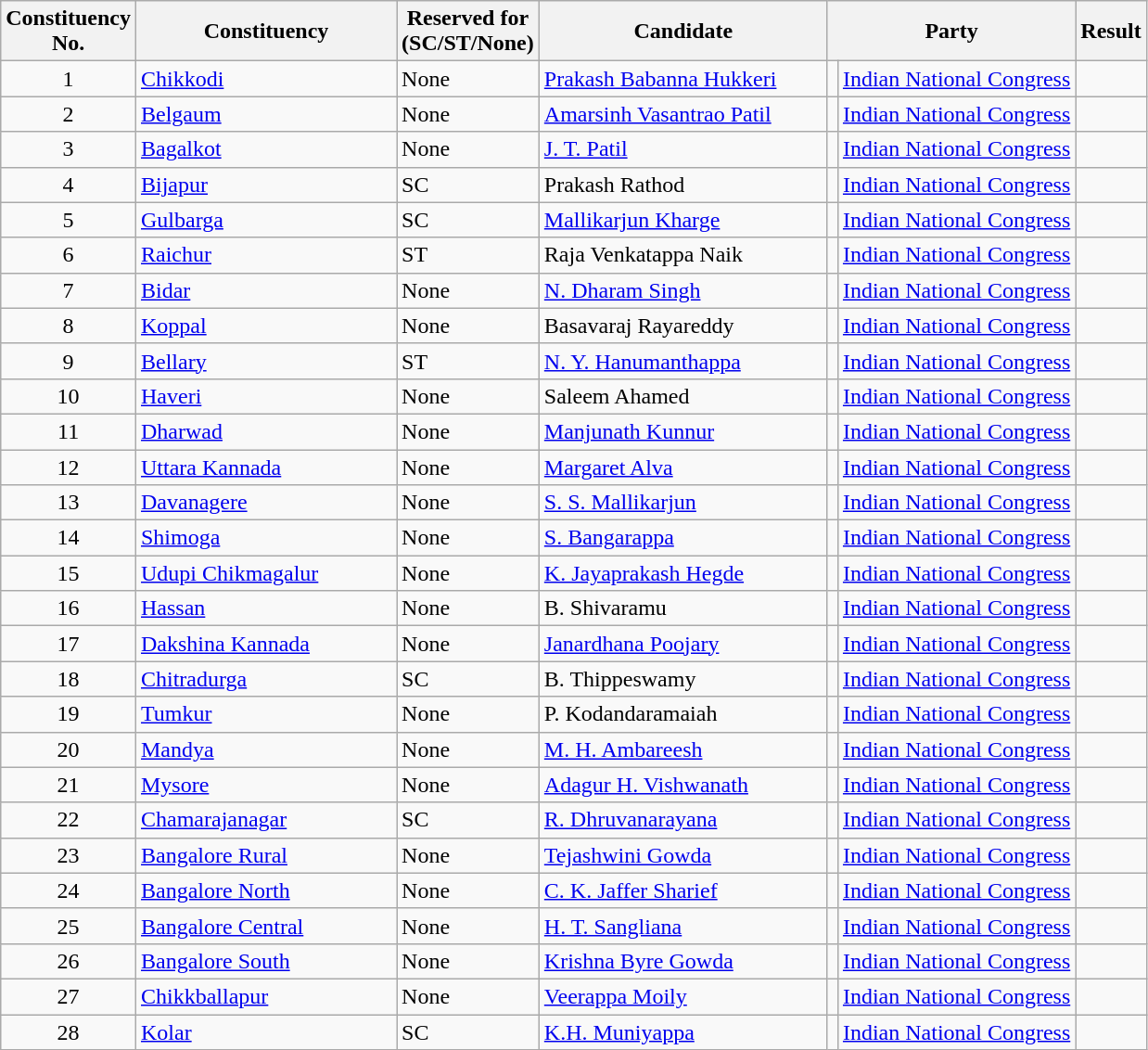<table class= "wikitable sortable">
<tr>
<th>Constituency <br> No.</th>
<th style="width:180px;">Constituency</th>
<th>Reserved for<br>(SC/ST/None)</th>
<th style="width:200px;">Candidate</th>
<th colspan="2">Party</th>
<th>Result</th>
</tr>
<tr>
<td align="center">1</td>
<td><a href='#'>Chikkodi</a></td>
<td>None</td>
<td><a href='#'>Prakash Babanna Hukkeri</a></td>
<td bgcolor=></td>
<td><a href='#'>Indian National Congress</a></td>
<td></td>
</tr>
<tr>
<td align="center">2</td>
<td><a href='#'>Belgaum</a></td>
<td>None</td>
<td><a href='#'>Amarsinh Vasantrao Patil</a></td>
<td bgcolor=></td>
<td><a href='#'>Indian National Congress</a></td>
<td></td>
</tr>
<tr>
<td align="center">3</td>
<td><a href='#'>Bagalkot</a></td>
<td>None</td>
<td><a href='#'>J. T. Patil</a></td>
<td bgcolor=></td>
<td><a href='#'>Indian National Congress</a></td>
<td></td>
</tr>
<tr>
<td align="center">4</td>
<td><a href='#'>Bijapur</a></td>
<td>SC</td>
<td>Prakash Rathod</td>
<td bgcolor=></td>
<td><a href='#'>Indian National Congress</a></td>
<td></td>
</tr>
<tr>
<td align="center">5</td>
<td><a href='#'>Gulbarga</a></td>
<td>SC</td>
<td><a href='#'>Mallikarjun Kharge</a></td>
<td bgcolor=></td>
<td><a href='#'>Indian National Congress</a></td>
<td></td>
</tr>
<tr>
<td align="center">6</td>
<td><a href='#'>Raichur</a></td>
<td>ST</td>
<td>Raja Venkatappa Naik</td>
<td bgcolor=></td>
<td><a href='#'>Indian National Congress</a></td>
<td></td>
</tr>
<tr>
<td align="center">7</td>
<td><a href='#'>Bidar</a></td>
<td>None</td>
<td><a href='#'>N. Dharam Singh</a></td>
<td bgcolor=></td>
<td><a href='#'>Indian National Congress</a></td>
<td></td>
</tr>
<tr>
<td align="center">8</td>
<td><a href='#'>Koppal</a></td>
<td>None</td>
<td>Basavaraj Rayareddy</td>
<td bgcolor=></td>
<td><a href='#'>Indian National Congress</a></td>
<td></td>
</tr>
<tr>
<td align="center">9</td>
<td><a href='#'>Bellary</a></td>
<td>ST</td>
<td><a href='#'>N. Y. Hanumanthappa</a></td>
<td bgcolor=></td>
<td><a href='#'>Indian National Congress</a></td>
<td></td>
</tr>
<tr>
<td align="center">10</td>
<td><a href='#'>Haveri</a></td>
<td>None</td>
<td>Saleem Ahamed</td>
<td bgcolor=></td>
<td><a href='#'>Indian National Congress</a></td>
<td></td>
</tr>
<tr>
<td align="center">11</td>
<td><a href='#'>Dharwad</a></td>
<td>None</td>
<td><a href='#'>Manjunath Kunnur</a></td>
<td bgcolor=></td>
<td><a href='#'>Indian National Congress</a></td>
<td></td>
</tr>
<tr>
<td align="center">12</td>
<td><a href='#'>Uttara Kannada</a></td>
<td>None</td>
<td><a href='#'>Margaret Alva</a></td>
<td bgcolor=></td>
<td><a href='#'>Indian National Congress</a></td>
<td></td>
</tr>
<tr>
<td align="center">13</td>
<td><a href='#'>Davanagere</a></td>
<td>None</td>
<td><a href='#'>S. S. Mallikarjun</a></td>
<td bgcolor=></td>
<td><a href='#'>Indian National Congress</a></td>
<td></td>
</tr>
<tr>
<td align="center">14</td>
<td><a href='#'>Shimoga</a></td>
<td>None</td>
<td><a href='#'>S. Bangarappa</a></td>
<td bgcolor=></td>
<td><a href='#'>Indian National Congress</a></td>
<td></td>
</tr>
<tr>
<td align="center">15</td>
<td><a href='#'>Udupi Chikmagalur</a></td>
<td>None</td>
<td><a href='#'>K. Jayaprakash Hegde</a></td>
<td bgcolor=></td>
<td><a href='#'>Indian National Congress</a></td>
<td></td>
</tr>
<tr>
<td align="center">16</td>
<td><a href='#'>Hassan</a></td>
<td>None</td>
<td>B. Shivaramu</td>
<td bgcolor=></td>
<td><a href='#'>Indian National Congress</a></td>
<td></td>
</tr>
<tr>
<td align="center">17</td>
<td><a href='#'>Dakshina Kannada</a></td>
<td>None</td>
<td><a href='#'>Janardhana Poojary</a></td>
<td bgcolor=></td>
<td><a href='#'>Indian National Congress</a></td>
<td></td>
</tr>
<tr>
<td align="center">18</td>
<td><a href='#'>Chitradurga</a></td>
<td>SC</td>
<td>B. Thippeswamy</td>
<td bgcolor=></td>
<td><a href='#'>Indian National Congress</a></td>
<td></td>
</tr>
<tr>
<td align="center">19</td>
<td><a href='#'>Tumkur</a></td>
<td>None</td>
<td>P. Kodandaramaiah</td>
<td bgcolor=></td>
<td><a href='#'>Indian National Congress</a></td>
<td></td>
</tr>
<tr>
<td align="center">20</td>
<td><a href='#'>Mandya</a></td>
<td>None</td>
<td><a href='#'>M. H. Ambareesh</a></td>
<td bgcolor=></td>
<td><a href='#'>Indian National Congress</a></td>
<td></td>
</tr>
<tr>
<td align="center">21</td>
<td><a href='#'>Mysore</a></td>
<td>None</td>
<td><a href='#'>Adagur H. Vishwanath</a></td>
<td bgcolor=></td>
<td><a href='#'>Indian National Congress</a></td>
<td></td>
</tr>
<tr>
<td align="center">22</td>
<td><a href='#'>Chamarajanagar</a></td>
<td>SC</td>
<td><a href='#'>R. Dhruvanarayana</a></td>
<td bgcolor=></td>
<td><a href='#'>Indian National Congress</a></td>
<td></td>
</tr>
<tr>
<td align="center">23</td>
<td><a href='#'>Bangalore Rural</a></td>
<td>None</td>
<td><a href='#'>Tejashwini Gowda</a></td>
<td bgcolor=></td>
<td><a href='#'>Indian National Congress</a></td>
<td></td>
</tr>
<tr>
<td align="center">24</td>
<td><a href='#'>Bangalore North</a></td>
<td>None</td>
<td><a href='#'>C. K. Jaffer Sharief</a></td>
<td bgcolor=></td>
<td><a href='#'>Indian National Congress</a></td>
<td></td>
</tr>
<tr>
<td align="center">25</td>
<td><a href='#'>Bangalore Central</a></td>
<td>None</td>
<td><a href='#'>H. T. Sangliana</a></td>
<td bgcolor=></td>
<td><a href='#'>Indian National Congress</a></td>
<td></td>
</tr>
<tr>
<td align="center">26</td>
<td><a href='#'>Bangalore South</a></td>
<td>None</td>
<td><a href='#'>Krishna Byre Gowda</a></td>
<td bgcolor=></td>
<td><a href='#'>Indian National Congress</a></td>
<td></td>
</tr>
<tr>
<td align="center">27</td>
<td><a href='#'>Chikkballapur</a></td>
<td>None</td>
<td><a href='#'>Veerappa Moily</a></td>
<td bgcolor=></td>
<td><a href='#'>Indian National Congress</a></td>
<td></td>
</tr>
<tr>
<td align="center">28</td>
<td><a href='#'>Kolar</a></td>
<td>SC</td>
<td><a href='#'>K.H. Muniyappa</a></td>
<td bgcolor=></td>
<td><a href='#'>Indian National Congress</a></td>
<td></td>
</tr>
</table>
